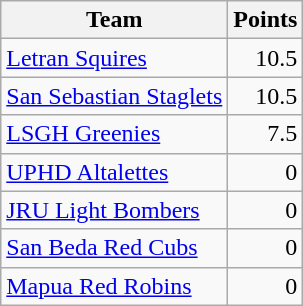<table class=wikitable>
<tr>
<th>Team</th>
<th>Points</th>
</tr>
<tr>
<td> <a href='#'>Letran Squires</a></td>
<td align=right>10.5</td>
</tr>
<tr>
<td> <a href='#'>San Sebastian Staglets</a></td>
<td align=right>10.5</td>
</tr>
<tr>
<td> <a href='#'>LSGH Greenies</a></td>
<td align=right>7.5</td>
</tr>
<tr>
<td> <a href='#'>UPHD Altalettes</a></td>
<td align=right>0</td>
</tr>
<tr>
<td> <a href='#'>JRU Light Bombers</a></td>
<td align=right>0</td>
</tr>
<tr>
<td> <a href='#'>San Beda Red Cubs</a></td>
<td align=right>0</td>
</tr>
<tr>
<td> <a href='#'>Mapua Red Robins</a></td>
<td align=right>0</td>
</tr>
</table>
